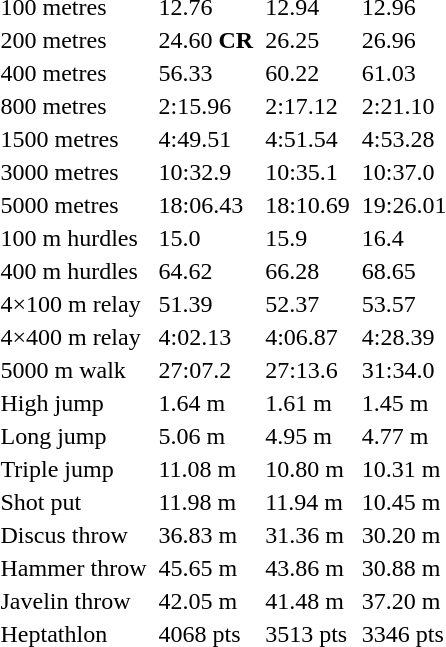<table>
<tr>
<td>100 metres</td>
<td></td>
<td>12.76</td>
<td></td>
<td>12.94</td>
<td></td>
<td>12.96</td>
</tr>
<tr>
<td>200 metres</td>
<td></td>
<td>24.60 <strong>CR</strong></td>
<td></td>
<td>26.25</td>
<td></td>
<td>26.96</td>
</tr>
<tr>
<td>400 metres</td>
<td></td>
<td>56.33</td>
<td></td>
<td>60.22</td>
<td></td>
<td>61.03</td>
</tr>
<tr>
<td>800 metres</td>
<td></td>
<td>2:15.96</td>
<td></td>
<td>2:17.12</td>
<td></td>
<td>2:21.10</td>
</tr>
<tr>
<td>1500 metres</td>
<td></td>
<td>4:49.51</td>
<td></td>
<td>4:51.54</td>
<td></td>
<td>4:53.28</td>
</tr>
<tr>
<td>3000 metres</td>
<td></td>
<td>10:32.9</td>
<td></td>
<td>10:35.1</td>
<td></td>
<td>10:37.0</td>
</tr>
<tr>
<td>5000 metres</td>
<td></td>
<td>18:06.43</td>
<td></td>
<td>18:10.69</td>
<td></td>
<td>19:26.01</td>
</tr>
<tr>
<td>100 m hurdles</td>
<td></td>
<td>15.0</td>
<td></td>
<td>15.9</td>
<td></td>
<td>16.4</td>
</tr>
<tr>
<td>400 m hurdles</td>
<td></td>
<td>64.62</td>
<td></td>
<td>66.28</td>
<td></td>
<td>68.65</td>
</tr>
<tr>
<td>4×100 m relay</td>
<td></td>
<td>51.39</td>
<td></td>
<td>52.37</td>
<td></td>
<td>53.57</td>
</tr>
<tr>
<td>4×400 m relay</td>
<td></td>
<td>4:02.13</td>
<td></td>
<td>4:06.87</td>
<td></td>
<td>4:28.39</td>
</tr>
<tr>
<td>5000 m walk</td>
<td></td>
<td>27:07.2</td>
<td></td>
<td>27:13.6</td>
<td></td>
<td>31:34.0</td>
</tr>
<tr>
<td>High jump</td>
<td></td>
<td>1.64 m</td>
<td></td>
<td>1.61 m</td>
<td></td>
<td>1.45 m</td>
</tr>
<tr>
<td>Long jump</td>
<td></td>
<td>5.06 m</td>
<td></td>
<td>4.95 m</td>
<td></td>
<td>4.77 m</td>
</tr>
<tr>
<td>Triple jump</td>
<td></td>
<td>11.08 m</td>
<td></td>
<td>10.80 m</td>
<td></td>
<td>10.31 m</td>
</tr>
<tr>
<td>Shot put</td>
<td></td>
<td>11.98 m</td>
<td></td>
<td>11.94 m</td>
<td></td>
<td>10.45 m</td>
</tr>
<tr>
<td>Discus throw</td>
<td></td>
<td>36.83 m</td>
<td></td>
<td>31.36 m</td>
<td></td>
<td>30.20 m</td>
</tr>
<tr>
<td>Hammer throw</td>
<td></td>
<td>45.65 m</td>
<td></td>
<td>43.86 m</td>
<td></td>
<td>30.88 m</td>
</tr>
<tr>
<td>Javelin throw</td>
<td></td>
<td>42.05 m</td>
<td></td>
<td>41.48 m</td>
<td></td>
<td>37.20 m</td>
</tr>
<tr>
<td>Heptathlon</td>
<td></td>
<td>4068 pts</td>
<td></td>
<td>3513 pts</td>
<td></td>
<td>3346 pts</td>
</tr>
</table>
